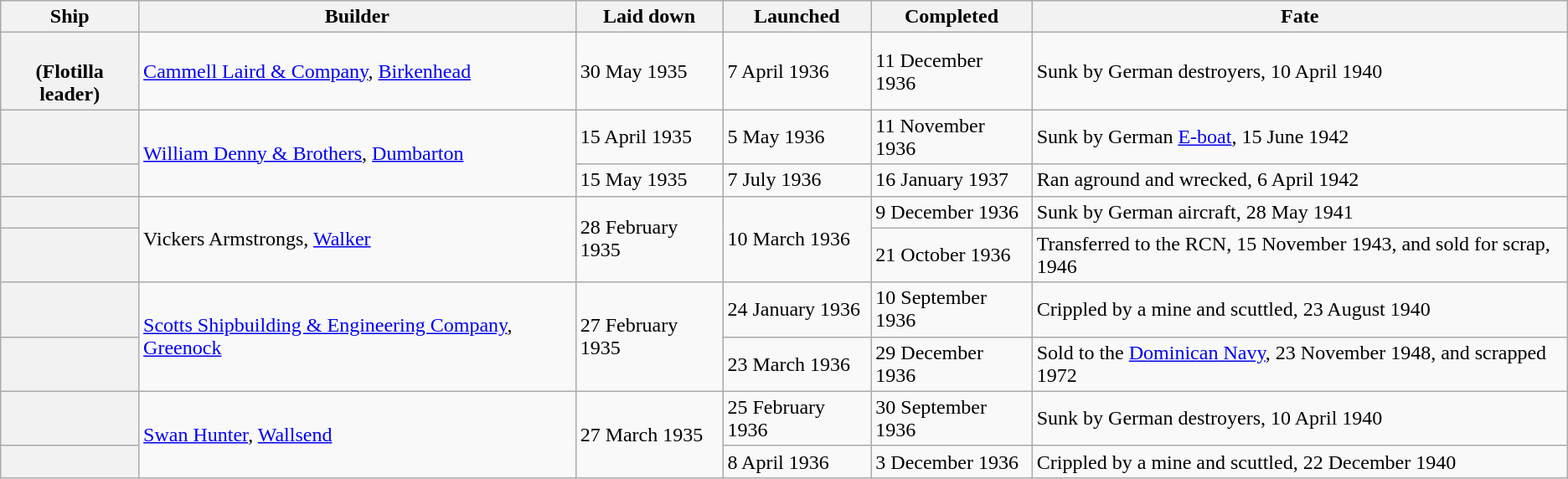<table class="wikitable plainrowheaders">
<tr>
<th scope="col">Ship</th>
<th scope="col">Builder</th>
<th scope="col">Laid down</th>
<th scope="col">Launched</th>
<th scope="col">Completed</th>
<th scope="col">Fate</th>
</tr>
<tr>
<th scope="row"><br>(Flotilla leader)</th>
<td><a href='#'>Cammell Laird & Company</a>, <a href='#'>Birkenhead</a></td>
<td>30 May 1935</td>
<td>7 April 1936</td>
<td>11 December 1936</td>
<td>Sunk by German destroyers, 10 April 1940</td>
</tr>
<tr>
<th scope="row"></th>
<td rowspan=2><a href='#'>William Denny & Brothers</a>, <a href='#'>Dumbarton</a></td>
<td>15 April 1935</td>
<td>5 May 1936</td>
<td>11 November 1936</td>
<td>Sunk by German <a href='#'>E-boat</a>, 15 June 1942</td>
</tr>
<tr>
<th scope="row"></th>
<td>15 May 1935</td>
<td>7 July 1936</td>
<td>16 January 1937</td>
<td>Ran aground and wrecked, 6 April 1942</td>
</tr>
<tr>
<th scope="row"></th>
<td rowspan=2>Vickers Armstrongs, <a href='#'>Walker</a></td>
<td rowspan="2">28 February 1935</td>
<td rowspan="2">10 March 1936</td>
<td>9 December 1936</td>
<td>Sunk by German aircraft, 28 May 1941</td>
</tr>
<tr>
<th scope="row"></th>
<td>21 October 1936</td>
<td>Transferred to the RCN, 15 November 1943, and sold for scrap, 1946</td>
</tr>
<tr>
<th scope="row"></th>
<td rowspan=2><a href='#'>Scotts Shipbuilding & Engineering Company</a>, <a href='#'>Greenock</a></td>
<td rowspan="2">27 February 1935</td>
<td>24 January 1936</td>
<td>10 September 1936</td>
<td>Crippled by a mine and scuttled, 23 August 1940</td>
</tr>
<tr>
<th scope="row"></th>
<td>23 March 1936</td>
<td>29 December 1936</td>
<td>Sold to the <a href='#'>Dominican Navy</a>, 23 November 1948, and scrapped 1972</td>
</tr>
<tr>
<th scope="row"></th>
<td rowspan=2><a href='#'>Swan Hunter</a>, <a href='#'>Wallsend</a></td>
<td rowspan="2">27 March 1935</td>
<td>25 February 1936</td>
<td>30 September 1936</td>
<td>Sunk by German destroyers, 10 April 1940</td>
</tr>
<tr>
<th scope="row"></th>
<td>8 April 1936</td>
<td>3 December 1936</td>
<td>Crippled by a mine and scuttled, 22 December 1940</td>
</tr>
</table>
